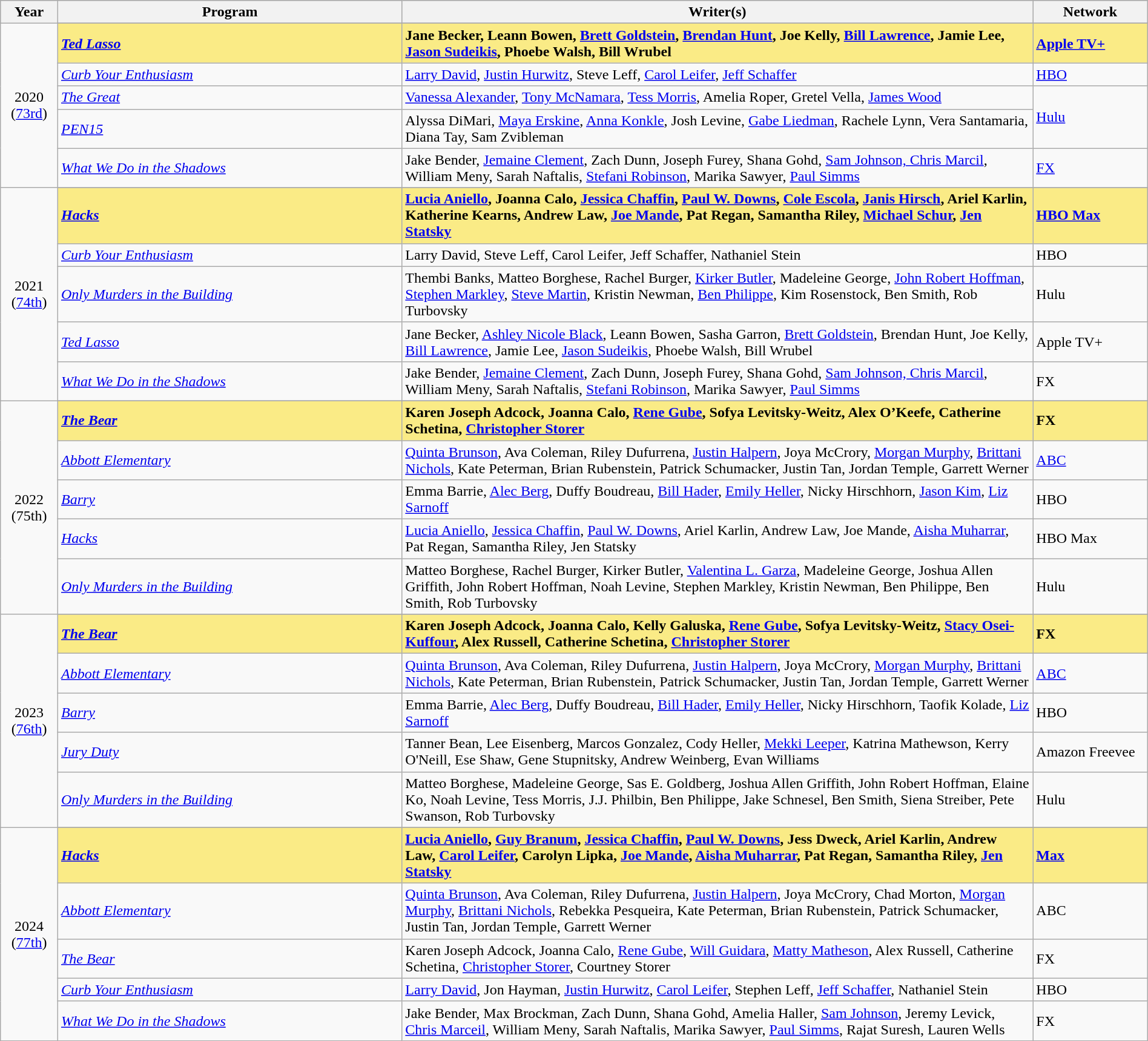<table class="wikitable" style="width:100%">
<tr bgcolor="#bebebe">
<th width="5%">Year</th>
<th width="30%">Program</th>
<th width="55%">Writer(s)</th>
<th width="10%">Network</th>
</tr>
<tr>
<td rowspan=6 style="text-align:center">2020<br>(<a href='#'>73rd</a>)<br></td>
</tr>
<tr style="background:#FAEB86">
<td><strong><em><a href='#'>Ted Lasso</a></em></strong></td>
<td><strong>Jane Becker, Leann Bowen, <a href='#'>Brett Goldstein</a>, <a href='#'>Brendan Hunt</a>, Joe Kelly, <a href='#'>Bill Lawrence</a>, Jamie Lee, <a href='#'>Jason Sudeikis</a>, Phoebe Walsh, Bill Wrubel</strong></td>
<td><strong><a href='#'>Apple TV+</a></strong></td>
</tr>
<tr>
<td><em><a href='#'>Curb Your Enthusiasm</a></em></td>
<td><a href='#'>Larry David</a>, <a href='#'>Justin Hurwitz</a>, Steve Leff, <a href='#'>Carol Leifer</a>, <a href='#'>Jeff Schaffer</a></td>
<td><a href='#'>HBO</a></td>
</tr>
<tr>
<td><em><a href='#'>The Great</a></em></td>
<td><a href='#'>Vanessa Alexander</a>, <a href='#'>Tony McNamara</a>, <a href='#'>Tess Morris</a>, Amelia Roper, Gretel Vella, <a href='#'>James Wood</a></td>
<td rowspan="2"><a href='#'>Hulu</a></td>
</tr>
<tr>
<td><em><a href='#'>PEN15</a></em></td>
<td>Alyssa DiMari, <a href='#'>Maya Erskine</a>, <a href='#'>Anna Konkle</a>, Josh Levine, <a href='#'>Gabe Liedman</a>, Rachele Lynn, Vera Santamaria, Diana Tay, Sam Zvibleman</td>
</tr>
<tr>
<td><em><a href='#'>What We Do in the Shadows</a></em></td>
<td>Jake Bender, <a href='#'>Jemaine Clement</a>, Zach Dunn, Joseph Furey, Shana Gohd, <a href='#'>Sam Johnson, Chris Marcil</a>, William Meny, Sarah Naftalis, <a href='#'>Stefani Robinson</a>, Marika Sawyer, <a href='#'>Paul Simms</a></td>
<td><a href='#'>FX</a></td>
</tr>
<tr>
<td rowspan=6 style="text-align:center">2021<br>(<a href='#'>74th</a>)<br></td>
</tr>
<tr style="background:#FAEB86">
<td><strong><em><a href='#'>Hacks</a></em></strong></td>
<td><strong><a href='#'>Lucia Aniello</a>, Joanna Calo, <a href='#'>Jessica Chaffin</a>, <a href='#'>Paul W. Downs</a>, <a href='#'>Cole Escola</a>, <a href='#'>Janis Hirsch</a>, Ariel Karlin, Katherine Kearns, Andrew Law, <a href='#'>Joe Mande</a>, Pat Regan, Samantha Riley, <a href='#'>Michael Schur</a>, <a href='#'>Jen Statsky</a></strong></td>
<td><strong><a href='#'>HBO Max</a></strong></td>
</tr>
<tr>
<td><em><a href='#'>Curb Your Enthusiasm</a></em></td>
<td>Larry David, Steve Leff, Carol Leifer, Jeff Schaffer, Nathaniel Stein</td>
<td>HBO</td>
</tr>
<tr>
<td><em><a href='#'>Only Murders in the Building</a></em></td>
<td>Thembi Banks, Matteo Borghese, Rachel Burger, <a href='#'>Kirker Butler</a>, Madeleine George, <a href='#'>John Robert Hoffman</a>, <a href='#'>Stephen Markley</a>, <a href='#'>Steve Martin</a>, Kristin Newman, <a href='#'>Ben Philippe</a>, Kim Rosenstock, Ben Smith, Rob Turbovsky</td>
<td>Hulu</td>
</tr>
<tr>
<td><em><a href='#'>Ted Lasso</a></em></td>
<td>Jane Becker, <a href='#'>Ashley Nicole Black</a>, Leann Bowen, Sasha Garron, <a href='#'>Brett Goldstein</a>, Brendan Hunt, Joe Kelly, <a href='#'>Bill Lawrence</a>, Jamie Lee, <a href='#'>Jason Sudeikis</a>, Phoebe Walsh, Bill Wrubel</td>
<td>Apple TV+</td>
</tr>
<tr>
<td><em><a href='#'>What We Do in the Shadows</a></em></td>
<td>Jake Bender, <a href='#'>Jemaine Clement</a>, Zach Dunn, Joseph Furey, Shana Gohd, <a href='#'>Sam Johnson, Chris Marcil</a>, William Meny, Sarah Naftalis, <a href='#'>Stefani Robinson</a>, Marika Sawyer, <a href='#'>Paul Simms</a></td>
<td>FX</td>
</tr>
<tr>
<td rowspan=6 style="text-align:center">2022<br>(75th)<br></td>
</tr>
<tr style="background:#FAEB86">
<td><strong><em><a href='#'>The Bear</a></em></strong></td>
<td><strong>Karen Joseph Adcock, Joanna Calo, <a href='#'>Rene Gube</a>, Sofya Levitsky-Weitz, Alex O’Keefe, Catherine Schetina, <a href='#'>Christopher Storer</a></strong></td>
<td><strong>FX</strong></td>
</tr>
<tr>
<td><em><a href='#'>Abbott Elementary</a></em></td>
<td><a href='#'>Quinta Brunson</a>, Ava Coleman, Riley Dufurrena, <a href='#'>Justin Halpern</a>, Joya McCrory, <a href='#'>Morgan Murphy</a>, <a href='#'>Brittani Nichols</a>, Kate Peterman, Brian Rubenstein, Patrick Schumacker, Justin Tan, Jordan Temple, Garrett Werner</td>
<td><a href='#'>ABC</a></td>
</tr>
<tr>
<td><em><a href='#'>Barry</a></em></td>
<td>Emma Barrie, <a href='#'>Alec Berg</a>, Duffy Boudreau, <a href='#'>Bill Hader</a>, <a href='#'>Emily Heller</a>, Nicky Hirschhorn, <a href='#'>Jason Kim</a>, <a href='#'>Liz Sarnoff</a></td>
<td>HBO</td>
</tr>
<tr>
<td><em><a href='#'>Hacks</a></em></td>
<td><a href='#'>Lucia Aniello</a>, <a href='#'>Jessica Chaffin</a>, <a href='#'>Paul W. Downs</a>, Ariel Karlin, Andrew Law, Joe Mande, <a href='#'>Aisha Muharrar</a>, Pat Regan, Samantha Riley, Jen Statsky</td>
<td>HBO Max</td>
</tr>
<tr>
<td><em><a href='#'>Only Murders in the Building</a></em></td>
<td>Matteo Borghese, Rachel Burger, Kirker Butler, <a href='#'>Valentina L. Garza</a>, Madeleine George, Joshua Allen Griffith, John Robert Hoffman, Noah Levine, Stephen Markley, Kristin Newman, Ben Philippe, Ben Smith, Rob Turbovsky</td>
<td>Hulu</td>
</tr>
<tr>
<td rowspan=6 style="text-align:center">2023<br>(<a href='#'>76th</a>)<br></td>
</tr>
<tr style="background:#FAEB86">
<td><em><a href='#'><strong>The Bear</strong></a></em></td>
<td><strong>Karen Joseph Adcock, Joanna Calo, Kelly Galuska, <a href='#'>Rene Gube</a>, Sofya Levitsky-Weitz, <a href='#'>Stacy Osei-Kuffour</a>, Alex Russell, Catherine Schetina, <a href='#'>Christopher Storer</a></strong></td>
<td><strong>FX</strong></td>
</tr>
<tr>
<td><em><a href='#'>Abbott Elementary</a></em></td>
<td><a href='#'>Quinta Brunson</a>, Ava Coleman, Riley Dufurrena, <a href='#'>Justin Halpern</a>, Joya McCrory, <a href='#'>Morgan Murphy</a>, <a href='#'>Brittani Nichols</a>, Kate Peterman, Brian Rubenstein, Patrick Schumacker, Justin Tan, Jordan Temple, Garrett Werner</td>
<td><a href='#'>ABC</a></td>
</tr>
<tr>
<td><em><a href='#'>Barry</a></em></td>
<td>Emma Barrie, <a href='#'>Alec Berg</a>, Duffy Boudreau, <a href='#'>Bill Hader</a>, <a href='#'>Emily Heller</a>, Nicky Hirschhorn, Taofik Kolade, <a href='#'>Liz Sarnoff</a></td>
<td>HBO</td>
</tr>
<tr>
<td><em><a href='#'>Jury Duty</a></em></td>
<td>Tanner Bean, Lee Eisenberg, Marcos Gonzalez, Cody Heller, <a href='#'>Mekki Leeper</a>, Katrina Mathewson, Kerry O'Neill, Ese Shaw, Gene Stupnitsky, Andrew Weinberg, Evan Williams</td>
<td>Amazon Freevee</td>
</tr>
<tr>
<td><em><a href='#'>Only Murders in the Building</a></em></td>
<td>Matteo Borghese, Madeleine George, Sas E. Goldberg, Joshua Allen Griffith, John Robert Hoffman, Elaine Ko, Noah Levine, Tess Morris, J.J. Philbin, Ben Philippe, Jake Schnesel, Ben Smith, Siena Streiber, Pete Swanson, Rob Turbovsky</td>
<td>Hulu</td>
</tr>
<tr>
<td rowspan=6 style="text-align:center">2024<br>(<a href='#'>77th</a>)<br></td>
</tr>
<tr style="background:#FAEB86">
<td><strong><em><a href='#'>Hacks</a></em></strong></td>
<td><strong><a href='#'>Lucia Aniello</a>, <a href='#'>Guy Branum</a>, <a href='#'>Jessica Chaffin</a>, <a href='#'>Paul W. Downs</a>, Jess Dweck, Ariel Karlin, Andrew Law, <a href='#'>Carol Leifer</a>, Carolyn Lipka, <a href='#'>Joe Mande</a>, <a href='#'>Aisha Muharrar</a>, Pat Regan, Samantha Riley, <a href='#'>Jen Statsky</a></strong></td>
<td><strong><a href='#'>Max</a></strong></td>
</tr>
<tr>
<td><em><a href='#'>Abbott Elementary</a></em></td>
<td><a href='#'>Quinta Brunson</a>, Ava Coleman, Riley Dufurrena, <a href='#'>Justin Halpern</a>, Joya McCrory, Chad Morton, <a href='#'>Morgan Murphy</a>, <a href='#'>Brittani Nichols</a>, Rebekka Pesqueira, Kate Peterman, Brian Rubenstein, Patrick Schumacker, Justin Tan, Jordan Temple, Garrett Werner</td>
<td>ABC</td>
</tr>
<tr>
<td><em><a href='#'>The Bear</a></em></td>
<td>Karen Joseph Adcock, Joanna Calo, <a href='#'>Rene Gube</a>, <a href='#'>Will Guidara</a>, <a href='#'>Matty Matheson</a>, Alex Russell, Catherine Schetina, <a href='#'>Christopher Storer</a>, Courtney Storer</td>
<td>FX</td>
</tr>
<tr>
<td><em><a href='#'>Curb Your Enthusiasm</a></em></td>
<td><a href='#'>Larry David</a>, Jon Hayman, <a href='#'>Justin Hurwitz</a>, <a href='#'>Carol Leifer</a>, Stephen Leff, <a href='#'>Jeff Schaffer</a>, Nathaniel Stein</td>
<td>HBO</td>
</tr>
<tr>
<td><em><a href='#'>What We Do in the Shadows</a></em></td>
<td>Jake Bender, Max Brockman, Zach Dunn, Shana Gohd, Amelia Haller, <a href='#'>Sam Johnson</a>, Jeremy Levick, <a href='#'>Chris Marceil</a>, William Meny, Sarah Naftalis, Marika Sawyer, <a href='#'>Paul Simms</a>, Rajat Suresh, Lauren Wells</td>
<td>FX</td>
</tr>
</table>
